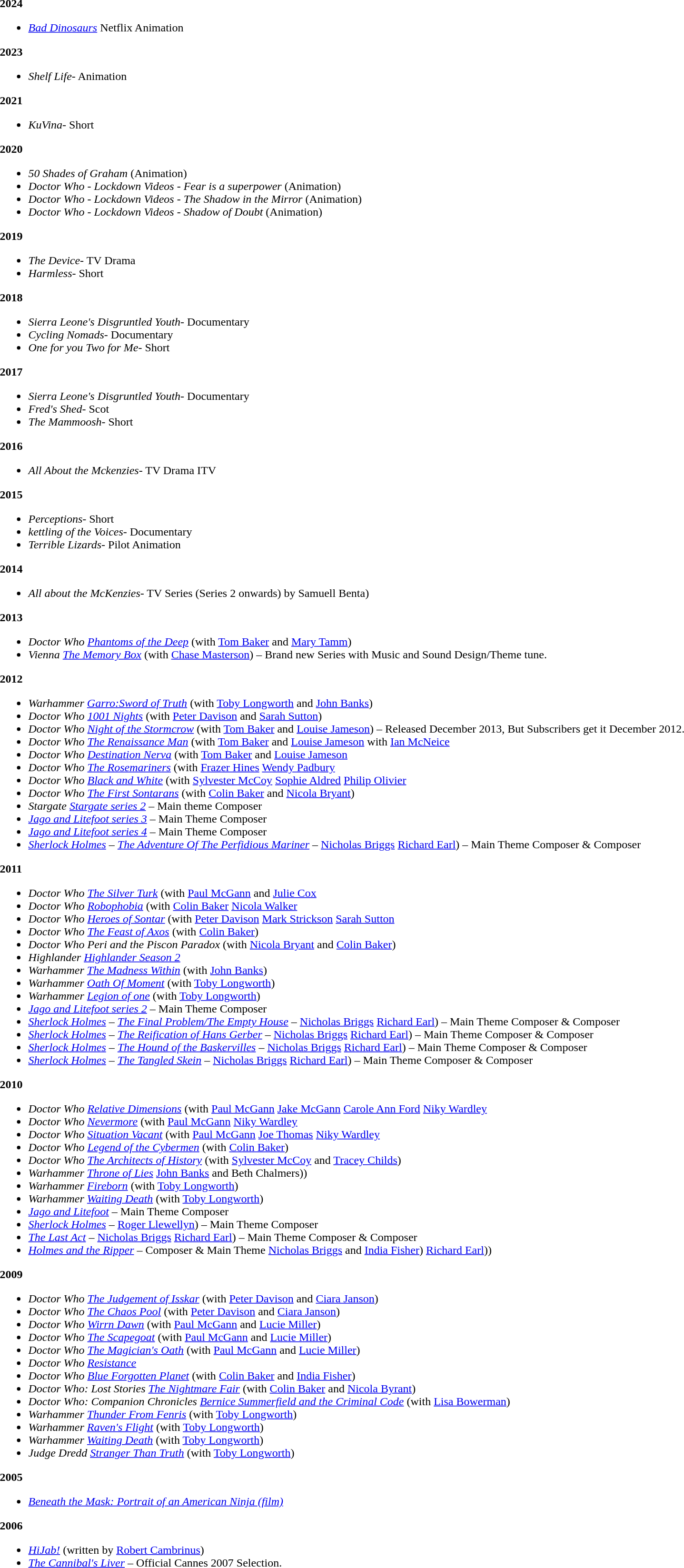<table style="width:100%;">
<tr valign="top">
<td style="width:50%;"><br><strong>2024</strong><ul><li><em><a href='#'>Bad Dinosaurs</a></em> Netflix Animation</li></ul><strong>2023</strong><ul><li><em>Shelf Life</em>- Animation</li></ul><strong>2021</strong><ul><li><em>KuVina</em>- Short</li></ul><strong>2020</strong><ul><li><em>50 Shades of Graham</em> (Animation)</li><li><em>Doctor Who - Lockdown Videos - Fear is a superpower</em> (Animation)</li><li><em>Doctor Who - Lockdown Videos - The Shadow in the Mirror</em> (Animation)</li><li><em>Doctor Who - Lockdown Videos - Shadow of Doubt</em> (Animation)</li></ul><strong>2019</strong><ul><li><em>The Device</em>- TV Drama</li><li><em>Harmless</em>- Short</li></ul><strong>2018</strong><ul><li><em>Sierra Leone's Disgruntled Youth</em>- Documentary</li><li><em>Cycling Nomads</em>- Documentary</li><li><em>One for you Two for Me</em>- Short</li></ul><strong>2017</strong><ul><li><em>Sierra Leone's Disgruntled Youth</em>- Documentary</li><li><em>Fred's Shed</em>- Scot</li><li><em>The Mammoosh</em>- Short</li></ul><strong>2016</strong><ul><li><em>All About the Mckenzies</em>- TV Drama ITV</li></ul><strong>2015</strong><ul><li><em>Perceptions</em>- Short</li><li><em>kettling of the Voices</em>- Documentary</li><li><em>Terrible Lizards</em>- Pilot Animation</li></ul><strong>2014</strong><ul><li><em>All about the McKenzies</em>- TV Series (Series 2 onwards) by Samuell Benta)</li></ul><strong>2013</strong><ul><li><em>Doctor Who <a href='#'>Phantoms of the Deep</a></em> (with <a href='#'>Tom Baker</a> and <a href='#'>Mary Tamm</a>)</li><li><em>Vienna <a href='#'>The Memory Box</a></em> (with <a href='#'>Chase Masterson</a>) – Brand new Series with Music and Sound Design/Theme tune.</li></ul><strong>2012</strong><ul><li><em>Warhammer <a href='#'>Garro:Sword of Truth</a></em> (with <a href='#'>Toby Longworth</a> and <a href='#'>John Banks</a>)</li><li><em>Doctor Who <a href='#'>1001 Nights</a></em> (with <a href='#'>Peter Davison</a> and <a href='#'>Sarah Sutton</a>)</li><li><em>Doctor Who <a href='#'>Night of the Stormcrow</a></em> (with <a href='#'>Tom Baker</a> and <a href='#'>Louise Jameson</a>) – Released December 2013, But Subscribers get it December 2012.</li><li><em>Doctor Who <a href='#'>The Renaissance Man</a></em> (with <a href='#'>Tom Baker</a> and <a href='#'>Louise Jameson</a> with <a href='#'>Ian McNeice</a></li><li><em>Doctor Who <a href='#'>Destination Nerva</a></em> (with <a href='#'>Tom Baker</a> and <a href='#'>Louise Jameson</a></li><li><em>Doctor Who <a href='#'>The Rosemariners</a></em> (with <a href='#'>Frazer Hines</a> <a href='#'>Wendy Padbury</a></li><li><em>Doctor Who <a href='#'>Black and White</a></em> (with <a href='#'>Sylvester McCoy</a> <a href='#'>Sophie Aldred</a> <a href='#'>Philip Olivier</a></li><li><em>Doctor Who <a href='#'>The First Sontarans</a></em> (with <a href='#'>Colin Baker</a> and <a href='#'>Nicola Bryant</a>)</li><li><em>Stargate <a href='#'>Stargate series 2</a></em> – Main theme Composer</li><li><em><a href='#'>Jago and Litefoot series 3</a></em> – Main Theme Composer</li><li><em><a href='#'>Jago and Litefoot series 4</a></em> – Main Theme Composer</li><li><em><a href='#'>Sherlock Holmes</a> – <a href='#'>The Adventure Of The Perfidious Mariner</a></em> – <a href='#'>Nicholas Briggs</a> <a href='#'>Richard Earl</a>) – Main Theme Composer & Composer</li></ul><strong>2011</strong><ul><li><em>Doctor Who <a href='#'>The Silver Turk</a></em> (with <a href='#'>Paul McGann</a> and <a href='#'>Julie Cox</a></li><li><em>Doctor Who <a href='#'>Robophobia</a></em> (with <a href='#'>Colin Baker</a> <a href='#'>Nicola Walker</a></li><li><em>Doctor Who <a href='#'>Heroes of Sontar</a></em> (with <a href='#'>Peter Davison</a> <a href='#'>Mark Strickson</a> <a href='#'>Sarah Sutton</a></li><li><em>Doctor Who <a href='#'>The Feast of Axos</a></em> (with <a href='#'>Colin Baker</a>)</li><li><em>Doctor Who Peri and the Piscon Paradox</em> (with <a href='#'>Nicola Bryant</a> and <a href='#'>Colin Baker</a>)</li><li><em>Highlander <a href='#'>Highlander Season 2</a></em></li><li><em>Warhammer <a href='#'>The Madness Within</a></em> (with <a href='#'>John Banks</a>)</li><li><em>Warhammer <a href='#'>Oath Of Moment</a></em> (with <a href='#'>Toby Longworth</a>)</li><li><em>Warhammer <a href='#'>Legion of one</a></em> (with <a href='#'>Toby Longworth</a>)</li><li><em><a href='#'>Jago and Litefoot series 2</a></em> – Main Theme Composer</li><li><em><a href='#'>Sherlock Holmes</a> – <a href='#'>The Final Problem/The Empty House</a></em> – <a href='#'>Nicholas Briggs</a> <a href='#'>Richard Earl</a>) – Main Theme Composer & Composer</li><li><em><a href='#'>Sherlock Holmes</a> – <a href='#'>The Reification of Hans Gerber</a></em> – <a href='#'>Nicholas Briggs</a> <a href='#'>Richard Earl</a>) – Main Theme Composer & Composer</li><li><em><a href='#'>Sherlock Holmes</a> – <a href='#'>The Hound of the Baskervilles</a></em> – <a href='#'>Nicholas Briggs</a> <a href='#'>Richard Earl</a>) – Main Theme Composer & Composer</li><li><em><a href='#'>Sherlock Holmes</a> – <a href='#'>The Tangled Skein</a></em> – <a href='#'>Nicholas Briggs</a> <a href='#'>Richard Earl</a>) – Main Theme Composer & Composer</li></ul><strong>2010</strong><ul><li><em>Doctor Who <a href='#'>Relative Dimensions</a></em> (with <a href='#'>Paul McGann</a> <a href='#'>Jake McGann</a>  <a href='#'>Carole Ann Ford</a> <a href='#'>Niky Wardley</a></li><li><em>Doctor Who <a href='#'>Nevermore</a></em> (with <a href='#'>Paul McGann</a> <a href='#'>Niky Wardley</a></li><li><em>Doctor Who <a href='#'>Situation Vacant</a></em> (with <a href='#'>Paul McGann</a> <a href='#'>Joe Thomas</a> <a href='#'>Niky Wardley</a></li><li><em>Doctor Who <a href='#'>Legend of the Cybermen</a></em> (with <a href='#'>Colin Baker</a>)</li><li><em>Doctor Who <a href='#'>The Architects of History</a></em> (with <a href='#'>Sylvester McCoy</a> and <a href='#'>Tracey Childs</a>)</li><li><em>Warhammer <a href='#'>Throne of Lies</a></em> <a href='#'>John Banks</a> and Beth Chalmers))</li><li><em>Warhammer <a href='#'>Fireborn</a></em> (with <a href='#'>Toby Longworth</a>)</li><li><em>Warhammer <a href='#'>Waiting Death</a></em> (with <a href='#'>Toby Longworth</a>)</li><li><em><a href='#'>Jago and Litefoot</a></em> – Main Theme Composer</li><li><em><a href='#'>Sherlock Holmes</a></em> – <a href='#'>Roger Llewellyn</a>) – Main Theme Composer</li><li><em><a href='#'>The Last Act</a></em> – <a href='#'>Nicholas Briggs</a> <a href='#'>Richard Earl</a>) – Main Theme Composer & Composer</li><li><em><a href='#'>Holmes and the Ripper</a></em> – Composer & Main Theme <a href='#'>Nicholas Briggs</a> and <a href='#'>India Fisher</a>)  <a href='#'>Richard Earl</a>))</li></ul><strong>2009</strong><ul><li><em>Doctor Who <a href='#'>The Judgement of Isskar</a></em> (with <a href='#'>Peter Davison</a> and <a href='#'>Ciara Janson</a>)</li><li><em>Doctor Who <a href='#'>The Chaos Pool</a></em> (with <a href='#'>Peter Davison</a> and <a href='#'>Ciara Janson</a>)</li><li><em>Doctor Who <a href='#'>Wirrn Dawn</a></em> (with <a href='#'>Paul McGann</a> and <a href='#'>Lucie Miller</a>)</li><li><em>Doctor Who <a href='#'>The Scapegoat</a></em> (with <a href='#'>Paul McGann</a> and <a href='#'>Lucie Miller</a>)</li><li><em>Doctor Who <a href='#'>The Magician's Oath</a></em> (with <a href='#'>Paul McGann</a> and <a href='#'>Lucie Miller</a>)</li><li><em>Doctor Who <a href='#'>Resistance</a></em></li><li><em>Doctor Who <a href='#'>Blue Forgotten Planet</a></em> (with <a href='#'>Colin Baker</a> and <a href='#'>India Fisher</a>)</li><li><em>Doctor Who: Lost Stories <a href='#'>The Nightmare Fair</a></em> (with <a href='#'>Colin Baker</a> and <a href='#'>Nicola Byrant</a>)</li><li><em>Doctor Who: Companion Chronicles <a href='#'>Bernice Summerfield and the Criminal Code</a></em> (with <a href='#'>Lisa Bowerman</a>)</li><li><em>Warhammer <a href='#'>Thunder From Fenris</a></em> (with <a href='#'>Toby Longworth</a>)</li><li><em>Warhammer <a href='#'>Raven's Flight</a></em> (with <a href='#'>Toby Longworth</a>)</li><li><em>Warhammer <a href='#'>Waiting Death</a></em> (with <a href='#'>Toby Longworth</a>)</li><li><em>Judge Dredd <a href='#'>Stranger Than Truth</a></em> (with <a href='#'>Toby Longworth</a>)</li></ul><strong>2005</strong><ul><li><em><a href='#'>Beneath the Mask: Portrait of an American Ninja (film)</a></em></li></ul><strong>2006</strong><ul><li><em><a href='#'>HiJab!</a></em> (written by <a href='#'>Robert Cambrinus</a>)</li><li><em><a href='#'>The Cannibal's Liver</a></em> – Official Cannes 2007 Selection.</li></ul></td>
</tr>
</table>
